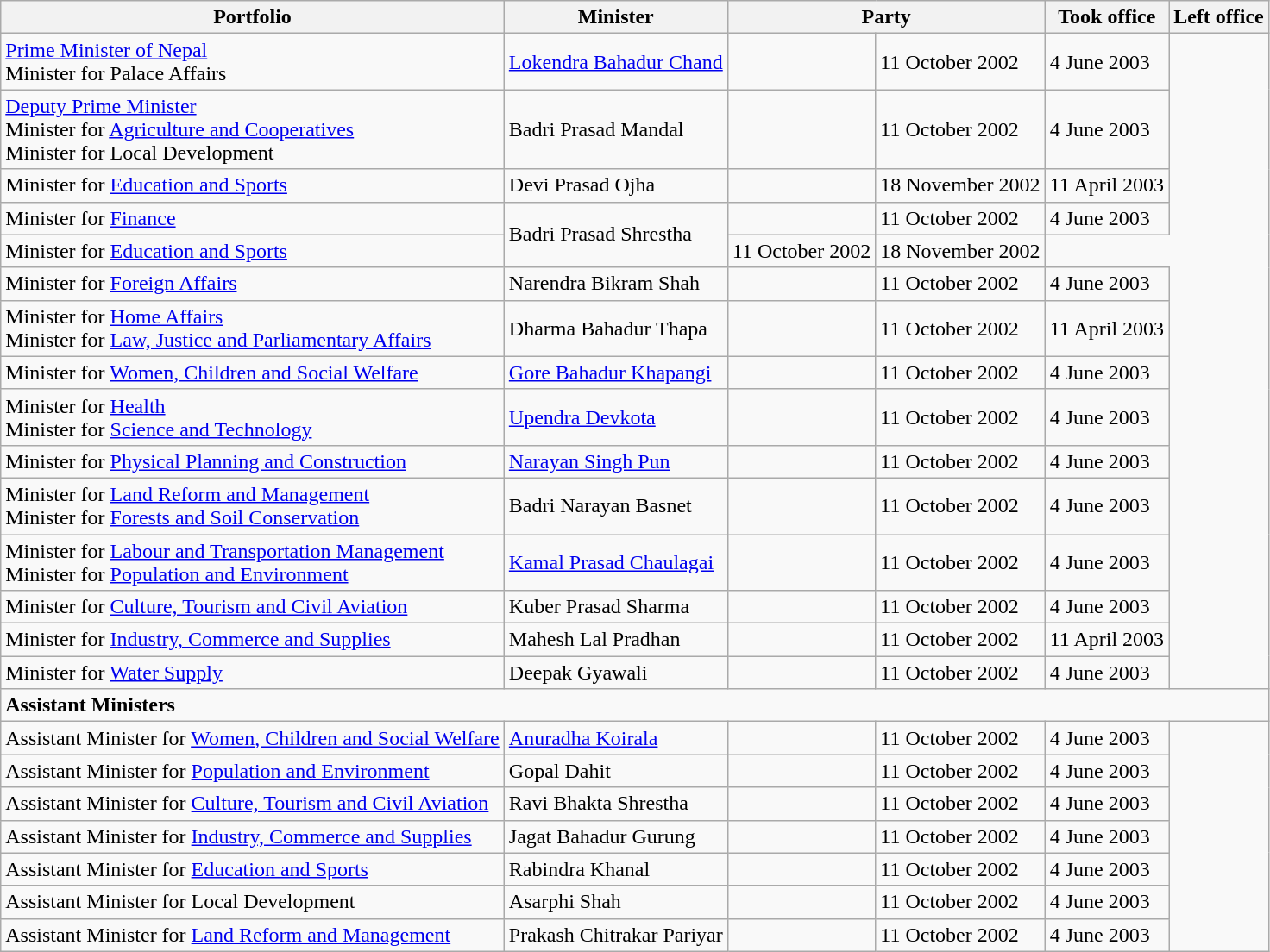<table class="wikitable">
<tr>
<th>Portfolio</th>
<th>Minister</th>
<th colspan="2">Party</th>
<th>Took office</th>
<th>Left office</th>
</tr>
<tr>
<td><a href='#'>Prime Minister of Nepal</a><br>Minister for Palace Affairs</td>
<td><a href='#'>Lokendra Bahadur Chand</a></td>
<td></td>
<td>11 October 2002</td>
<td>4 June 2003</td>
</tr>
<tr>
<td><a href='#'>Deputy Prime Minister</a><br>Minister for <a href='#'>Agriculture and Cooperatives</a><br>Minister for Local Development</td>
<td>Badri Prasad Mandal</td>
<td></td>
<td>11 October 2002</td>
<td>4 June 2003</td>
</tr>
<tr>
<td>Minister for <a href='#'>Education and Sports</a></td>
<td>Devi Prasad Ojha</td>
<td></td>
<td>18 November 2002</td>
<td>11 April 2003</td>
</tr>
<tr>
<td>Minister for <a href='#'>Finance</a></td>
<td rowspan="2">Badri Prasad Shrestha</td>
<td></td>
<td>11 October 2002</td>
<td>4 June 2003</td>
</tr>
<tr>
<td>Minister for <a href='#'>Education and Sports</a></td>
<td>11 October 2002</td>
<td>18 November 2002</td>
</tr>
<tr>
<td>Minister for <a href='#'>Foreign Affairs</a></td>
<td>Narendra Bikram Shah</td>
<td></td>
<td>11 October 2002</td>
<td>4 June 2003</td>
</tr>
<tr>
<td>Minister for <a href='#'>Home Affairs</a><br>Minister for <a href='#'>Law, Justice and Parliamentary Affairs</a></td>
<td>Dharma Bahadur Thapa</td>
<td></td>
<td>11 October 2002</td>
<td>11 April 2003</td>
</tr>
<tr>
<td>Minister for <a href='#'>Women, Children and Social Welfare</a></td>
<td><a href='#'>Gore Bahadur Khapangi</a></td>
<td></td>
<td>11 October 2002</td>
<td>4 June 2003</td>
</tr>
<tr>
<td>Minister for <a href='#'>Health</a><br>Minister for <a href='#'>Science and Technology</a></td>
<td><a href='#'>Upendra Devkota</a></td>
<td></td>
<td>11 October 2002</td>
<td>4 June 2003</td>
</tr>
<tr>
<td>Minister for <a href='#'>Physical Planning and Construction</a></td>
<td><a href='#'>Narayan Singh Pun</a></td>
<td></td>
<td>11 October 2002</td>
<td>4 June 2003</td>
</tr>
<tr>
<td>Minister for <a href='#'>Land Reform and Management</a><br>Minister for <a href='#'>Forests and Soil Conservation</a></td>
<td>Badri Narayan Basnet</td>
<td></td>
<td>11 October 2002</td>
<td>4 June 2003</td>
</tr>
<tr>
<td>Minister for <a href='#'>Labour and Transportation Management</a><br>Minister for <a href='#'>Population and Environment</a></td>
<td><a href='#'>Kamal Prasad Chaulagai</a></td>
<td></td>
<td>11 October 2002</td>
<td>4 June 2003</td>
</tr>
<tr>
<td>Minister for <a href='#'>Culture, Tourism and Civil Aviation</a></td>
<td>Kuber Prasad Sharma</td>
<td></td>
<td>11 October 2002</td>
<td>4 June 2003</td>
</tr>
<tr>
<td>Minister for <a href='#'>Industry, Commerce and Supplies</a></td>
<td>Mahesh Lal Pradhan</td>
<td></td>
<td>11 October 2002</td>
<td>11 April 2003</td>
</tr>
<tr>
<td>Minister for <a href='#'>Water Supply</a></td>
<td>Deepak Gyawali</td>
<td></td>
<td>11 October 2002</td>
<td>4 June 2003</td>
</tr>
<tr>
<td colspan="6"><strong>Assistant Ministers</strong></td>
</tr>
<tr>
<td>Assistant Minister for <a href='#'>Women, Children and Social Welfare</a></td>
<td><a href='#'>Anuradha Koirala</a></td>
<td></td>
<td>11 October 2002</td>
<td>4 June 2003</td>
</tr>
<tr>
<td>Assistant Minister for <a href='#'>Population and Environment</a></td>
<td>Gopal Dahit</td>
<td></td>
<td>11 October 2002</td>
<td>4 June 2003</td>
</tr>
<tr>
<td>Assistant Minister for <a href='#'>Culture, Tourism and Civil Aviation</a></td>
<td>Ravi Bhakta Shrestha</td>
<td></td>
<td>11 October 2002</td>
<td>4 June 2003</td>
</tr>
<tr>
<td>Assistant Minister for <a href='#'>Industry, Commerce and Supplies</a></td>
<td>Jagat Bahadur Gurung</td>
<td></td>
<td>11 October 2002</td>
<td>4 June 2003</td>
</tr>
<tr>
<td>Assistant Minister for <a href='#'>Education and Sports</a></td>
<td>Rabindra Khanal</td>
<td></td>
<td>11 October 2002</td>
<td>4 June 2003</td>
</tr>
<tr>
<td>Assistant Minister for Local Development</td>
<td>Asarphi Shah</td>
<td></td>
<td>11 October 2002</td>
<td>4 June 2003</td>
</tr>
<tr>
<td>Assistant Minister for <a href='#'>Land Reform and Management</a></td>
<td>Prakash Chitrakar Pariyar</td>
<td></td>
<td>11 October 2002</td>
<td>4 June 2003</td>
</tr>
</table>
